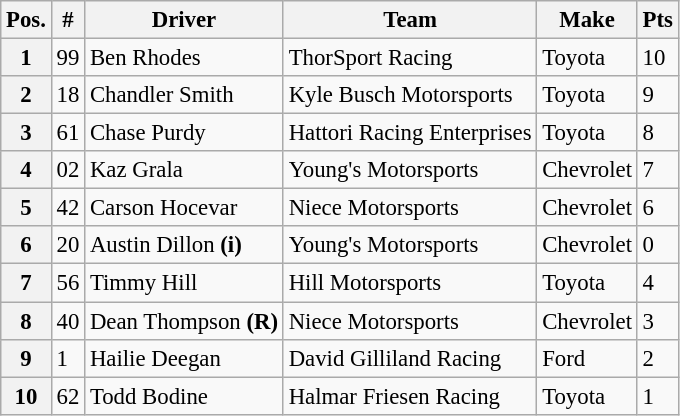<table class="wikitable" style="font-size:95%">
<tr>
<th>Pos.</th>
<th>#</th>
<th>Driver</th>
<th>Team</th>
<th>Make</th>
<th>Pts</th>
</tr>
<tr>
<th>1</th>
<td>99</td>
<td>Ben Rhodes</td>
<td>ThorSport Racing</td>
<td>Toyota</td>
<td>10</td>
</tr>
<tr>
<th>2</th>
<td>18</td>
<td>Chandler Smith</td>
<td>Kyle Busch Motorsports</td>
<td>Toyota</td>
<td>9</td>
</tr>
<tr>
<th>3</th>
<td>61</td>
<td>Chase Purdy</td>
<td>Hattori Racing Enterprises</td>
<td>Toyota</td>
<td>8</td>
</tr>
<tr>
<th>4</th>
<td>02</td>
<td>Kaz Grala</td>
<td>Young's Motorsports</td>
<td>Chevrolet</td>
<td>7</td>
</tr>
<tr>
<th>5</th>
<td>42</td>
<td>Carson Hocevar</td>
<td>Niece Motorsports</td>
<td>Chevrolet</td>
<td>6</td>
</tr>
<tr>
<th>6</th>
<td>20</td>
<td>Austin Dillon <strong>(i)</strong></td>
<td>Young's Motorsports</td>
<td>Chevrolet</td>
<td>0</td>
</tr>
<tr>
<th>7</th>
<td>56</td>
<td>Timmy Hill</td>
<td>Hill Motorsports</td>
<td>Toyota</td>
<td>4</td>
</tr>
<tr>
<th>8</th>
<td>40</td>
<td>Dean Thompson <strong>(R)</strong></td>
<td>Niece Motorsports</td>
<td>Chevrolet</td>
<td>3</td>
</tr>
<tr>
<th>9</th>
<td>1</td>
<td>Hailie Deegan</td>
<td>David Gilliland Racing</td>
<td>Ford</td>
<td>2</td>
</tr>
<tr>
<th>10</th>
<td>62</td>
<td>Todd Bodine</td>
<td>Halmar Friesen Racing</td>
<td>Toyota</td>
<td>1</td>
</tr>
</table>
